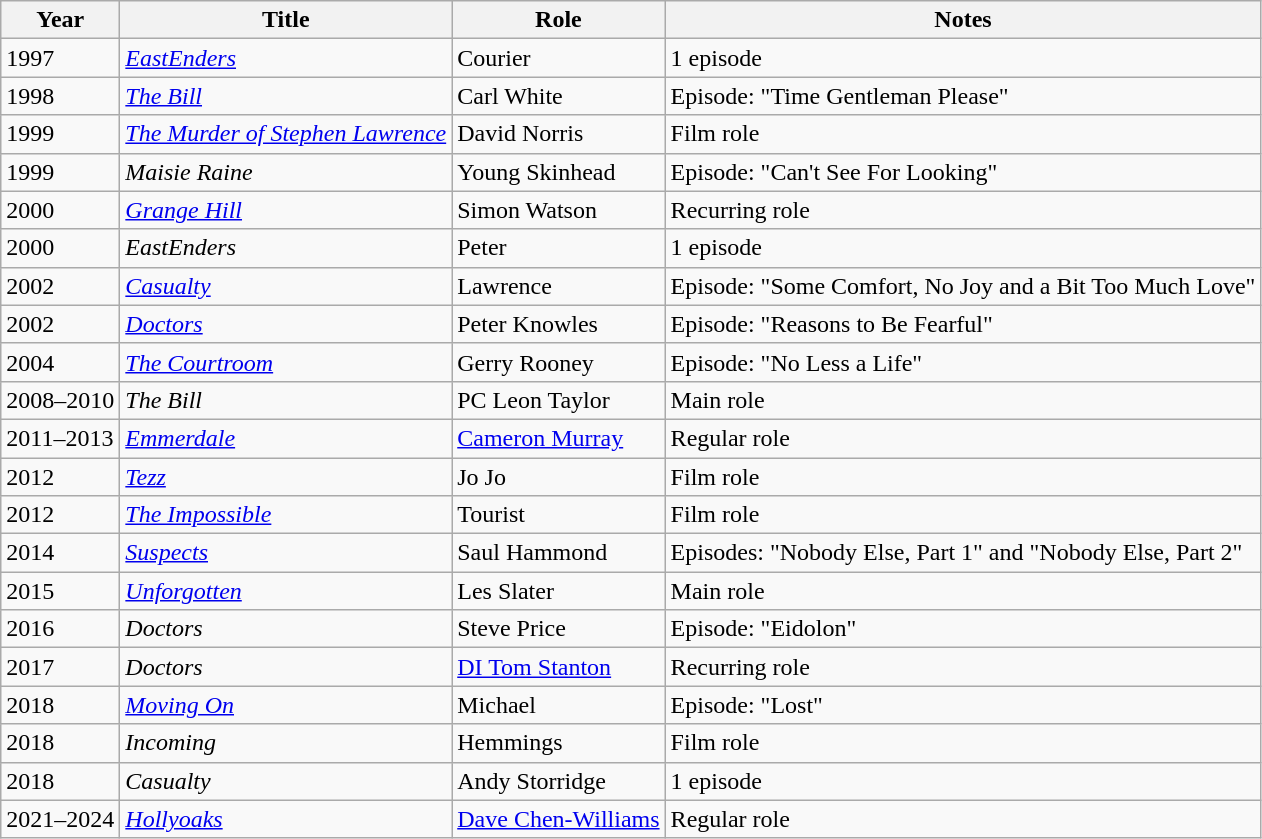<table class="wikitable">
<tr>
<th>Year</th>
<th>Title</th>
<th>Role</th>
<th>Notes</th>
</tr>
<tr>
<td>1997</td>
<td><em><a href='#'>EastEnders</a></em></td>
<td>Courier</td>
<td>1 episode</td>
</tr>
<tr>
<td>1998</td>
<td><em><a href='#'>The Bill</a></em></td>
<td>Carl White</td>
<td>Episode: "Time Gentleman Please"</td>
</tr>
<tr>
<td>1999</td>
<td><em><a href='#'>The Murder of Stephen Lawrence</a></em></td>
<td>David Norris</td>
<td>Film role</td>
</tr>
<tr>
<td>1999</td>
<td><em>Maisie Raine</em></td>
<td>Young Skinhead</td>
<td>Episode: "Can't See For Looking"</td>
</tr>
<tr>
<td>2000</td>
<td><em><a href='#'>Grange Hill</a></em></td>
<td>Simon Watson</td>
<td>Recurring role</td>
</tr>
<tr>
<td>2000</td>
<td><em>EastEnders</em></td>
<td>Peter</td>
<td>1 episode</td>
</tr>
<tr>
<td>2002</td>
<td><em><a href='#'>Casualty</a></em></td>
<td>Lawrence</td>
<td>Episode: "Some Comfort, No Joy and a Bit Too Much Love"</td>
</tr>
<tr>
<td>2002</td>
<td><em><a href='#'>Doctors</a></em></td>
<td>Peter Knowles</td>
<td>Episode: "Reasons to Be Fearful"</td>
</tr>
<tr>
<td>2004</td>
<td><em><a href='#'>The Courtroom</a></em></td>
<td>Gerry Rooney</td>
<td>Episode: "No Less a Life"</td>
</tr>
<tr>
<td>2008–2010</td>
<td><em>The Bill</em></td>
<td>PC Leon Taylor</td>
<td>Main role</td>
</tr>
<tr>
<td>2011–2013</td>
<td><em><a href='#'>Emmerdale</a></em></td>
<td><a href='#'>Cameron Murray</a></td>
<td>Regular role</td>
</tr>
<tr>
<td>2012</td>
<td><em><a href='#'>Tezz</a></em></td>
<td>Jo Jo</td>
<td>Film role</td>
</tr>
<tr>
<td>2012</td>
<td><em><a href='#'>The Impossible</a></em></td>
<td>Tourist</td>
<td>Film role</td>
</tr>
<tr>
<td>2014</td>
<td><em><a href='#'>Suspects</a></em></td>
<td>Saul Hammond</td>
<td>Episodes: "Nobody Else, Part 1" and "Nobody Else, Part 2"</td>
</tr>
<tr>
<td>2015</td>
<td><em><a href='#'>Unforgotten</a></em></td>
<td>Les Slater</td>
<td>Main role</td>
</tr>
<tr>
<td>2016</td>
<td><em>Doctors</em></td>
<td>Steve Price</td>
<td>Episode: "Eidolon"</td>
</tr>
<tr>
<td>2017</td>
<td><em>Doctors</em></td>
<td><a href='#'>DI Tom Stanton</a></td>
<td>Recurring role</td>
</tr>
<tr>
<td>2018</td>
<td><em><a href='#'>Moving On</a></em></td>
<td>Michael</td>
<td>Episode: "Lost"</td>
</tr>
<tr>
<td>2018</td>
<td><em>Incoming</em></td>
<td>Hemmings</td>
<td>Film role</td>
</tr>
<tr>
<td>2018</td>
<td><em>Casualty</em></td>
<td>Andy Storridge</td>
<td>1 episode</td>
</tr>
<tr>
<td>2021–2024</td>
<td><em><a href='#'>Hollyoaks</a></em></td>
<td><a href='#'>Dave Chen-Williams</a></td>
<td>Regular role</td>
</tr>
</table>
